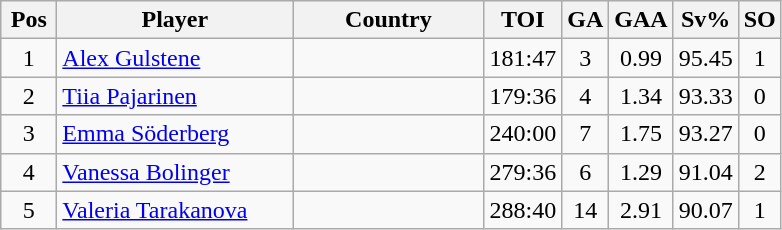<table class="wikitable sortable" style="text-align: center;">
<tr>
<th width=30>Pos</th>
<th width=150>Player</th>
<th width=120>Country</th>
<th width=20>TOI</th>
<th width=20>GA</th>
<th width=20>GAA</th>
<th width=20>Sv%</th>
<th width=20>SO</th>
</tr>
<tr>
<td>1</td>
<td align=left><a href='#'>Alex Gulstene</a></td>
<td align=left></td>
<td>181:47</td>
<td>3</td>
<td>0.99</td>
<td>95.45</td>
<td>1</td>
</tr>
<tr>
<td>2</td>
<td align=left><a href='#'>Tiia Pajarinen</a></td>
<td align=left></td>
<td>179:36</td>
<td>4</td>
<td>1.34</td>
<td>93.33</td>
<td>0</td>
</tr>
<tr>
<td>3</td>
<td align=left><a href='#'>Emma Söderberg</a></td>
<td align=left></td>
<td>240:00</td>
<td>7</td>
<td>1.75</td>
<td>93.27</td>
<td>0</td>
</tr>
<tr>
<td>4</td>
<td align=left><a href='#'>Vanessa Bolinger</a></td>
<td align=left></td>
<td>279:36</td>
<td>6</td>
<td>1.29</td>
<td>91.04</td>
<td>2</td>
</tr>
<tr>
<td>5</td>
<td align=left><a href='#'>Valeria Tarakanova</a></td>
<td align=left></td>
<td>288:40</td>
<td>14</td>
<td>2.91</td>
<td>90.07</td>
<td>1</td>
</tr>
</table>
